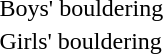<table>
<tr>
<td nowrap>Boys' bouldering</td>
<td nowrap></td>
<td nowrap></td>
<td nowrap></td>
</tr>
<tr>
<td>Girls' bouldering</td>
<td></td>
<td></td>
<td></td>
</tr>
</table>
